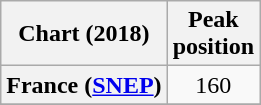<table class="wikitable sortable plainrowheaders" style="text-align:center">
<tr>
<th>Chart (2018)</th>
<th>Peak<br>position</th>
</tr>
<tr>
<th scope="row">France (<a href='#'>SNEP</a>)</th>
<td>160</td>
</tr>
<tr>
</tr>
</table>
